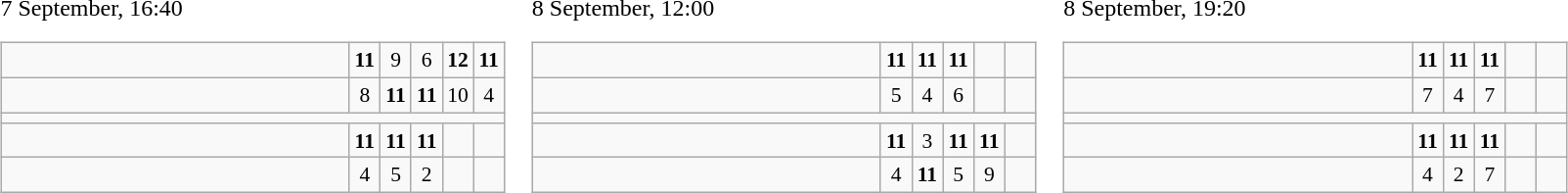<table>
<tr>
<td>7 September, 16:40<br><table class="wikitable" style="text-align:center; font-size:90%;">
<tr>
<td style="width:16em; text-align:left;"><strong></strong></td>
<td style="width:1em"><strong>11</strong></td>
<td style="width:1em">9</td>
<td style="width:1em">6</td>
<td style="width:1em"><strong>12</strong></td>
<td style="width:1em"><strong>11</strong></td>
</tr>
<tr>
<td style="text-align:left;"></td>
<td>8</td>
<td><strong>11</strong></td>
<td><strong>11</strong></td>
<td>10</td>
<td>4</td>
</tr>
<tr>
<td colspan="6"></td>
</tr>
<tr>
<td style="text-align:left;"><strong></strong></td>
<td><strong>11</strong></td>
<td><strong>11</strong></td>
<td><strong>11</strong></td>
<td></td>
<td></td>
</tr>
<tr>
<td style="text-align:left;"></td>
<td>4</td>
<td>5</td>
<td>2</td>
<td></td>
<td></td>
</tr>
</table>
</td>
<td>8 September, 12:00<br><table class="wikitable" style="text-align:center; font-size:90%;">
<tr>
<td style="width:16em; text-align:left;"><strong></strong></td>
<td style="width:1em"><strong>11</strong></td>
<td style="width:1em"><strong>11</strong></td>
<td style="width:1em"><strong>11</strong></td>
<td style="width:1em"></td>
<td style="width:1em"></td>
</tr>
<tr>
<td style="text-align:left;"></td>
<td>5</td>
<td>4</td>
<td>6</td>
<td></td>
<td></td>
</tr>
<tr>
<td colspan="6"></td>
</tr>
<tr>
<td style="text-align:left;"><strong></strong></td>
<td><strong>11</strong></td>
<td>3</td>
<td><strong>11</strong></td>
<td><strong>11</strong></td>
<td></td>
</tr>
<tr>
<td style="text-align:left;"></td>
<td>4</td>
<td><strong>11</strong></td>
<td>5</td>
<td>9</td>
<td></td>
</tr>
</table>
</td>
<td>8 September, 19:20<br><table class="wikitable" style="text-align:center; font-size:90%;">
<tr>
<td style="width:16em; text-align:left;"><strong></strong></td>
<td style="width:1em"><strong>11</strong></td>
<td style="width:1em"><strong>11</strong></td>
<td style="width:1em"><strong>11</strong></td>
<td style="width:1em"></td>
<td style="width:1em"></td>
</tr>
<tr>
<td style="text-align:left;"></td>
<td>7</td>
<td>4</td>
<td>7</td>
<td></td>
<td></td>
</tr>
<tr>
<td colspan="6"></td>
</tr>
<tr>
<td style="text-align:left;"><strong></strong></td>
<td><strong>11</strong></td>
<td><strong>11</strong></td>
<td><strong>11</strong></td>
<td></td>
<td></td>
</tr>
<tr>
<td style="text-align:left;"></td>
<td>4</td>
<td>2</td>
<td>7</td>
<td></td>
<td></td>
</tr>
</table>
</td>
</tr>
</table>
